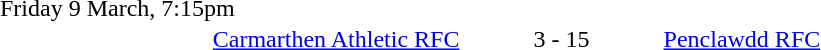<table style="width:70%;" cellspacing="1">
<tr>
<th width=35%></th>
<th width=15%></th>
<th></th>
</tr>
<tr>
<td>Friday 9 March, 7:15pm</td>
</tr>
<tr>
<td align=right><a href='#'>Carmarthen Athletic RFC</a></td>
<td align=center>3 - 15</td>
<td><a href='#'>Penclawdd RFC</a></td>
</tr>
</table>
